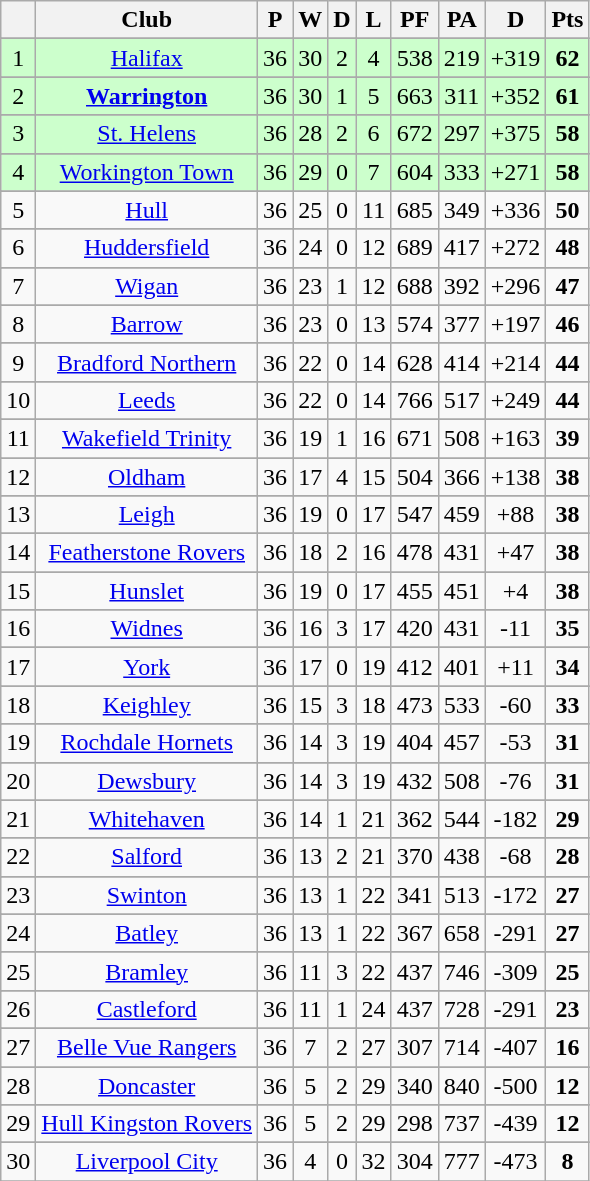<table class="wikitable" style="text-align:center;">
<tr>
<th></th>
<th>Club</th>
<th>P</th>
<th>W</th>
<th>D</th>
<th>L</th>
<th>PF</th>
<th>PA</th>
<th>D</th>
<th>Pts</th>
</tr>
<tr --->
</tr>
<tr align=center style="background:#ccffcc;">
<td>1</td>
<td><a href='#'>Halifax</a></td>
<td>36</td>
<td>30</td>
<td>2</td>
<td>4</td>
<td>538</td>
<td>219</td>
<td>+319</td>
<td><strong>62</strong></td>
</tr>
<tr --->
</tr>
<tr align=center style="background:#ccffcc;">
<td>2</td>
<td><strong><a href='#'>Warrington</a></strong></td>
<td>36</td>
<td>30</td>
<td>1</td>
<td>5</td>
<td>663</td>
<td>311</td>
<td>+352</td>
<td><strong>61</strong></td>
</tr>
<tr --->
</tr>
<tr align=center style="background:#ccffcc;">
<td>3</td>
<td><a href='#'>St. Helens</a></td>
<td>36</td>
<td>28</td>
<td>2</td>
<td>6</td>
<td>672</td>
<td>297</td>
<td>+375</td>
<td><strong>58</strong></td>
</tr>
<tr --->
</tr>
<tr align=center style="background:#ccffcc;">
<td>4</td>
<td><a href='#'>Workington Town</a></td>
<td>36</td>
<td>29</td>
<td>0</td>
<td>7</td>
<td>604</td>
<td>333</td>
<td>+271</td>
<td><strong>58</strong></td>
</tr>
<tr --->
</tr>
<tr align=center style="background:">
<td>5</td>
<td><a href='#'>Hull</a></td>
<td>36</td>
<td>25</td>
<td>0</td>
<td>11</td>
<td>685</td>
<td>349</td>
<td>+336</td>
<td><strong>50</strong></td>
</tr>
<tr --->
</tr>
<tr align=center style="background:">
<td>6</td>
<td><a href='#'>Huddersfield</a></td>
<td>36</td>
<td>24</td>
<td>0</td>
<td>12</td>
<td>689</td>
<td>417</td>
<td>+272</td>
<td><strong>48</strong></td>
</tr>
<tr --->
</tr>
<tr align=center style="background:">
<td>7</td>
<td><a href='#'>Wigan</a></td>
<td>36</td>
<td>23</td>
<td>1</td>
<td>12</td>
<td>688</td>
<td>392</td>
<td>+296</td>
<td><strong>47</strong></td>
</tr>
<tr --->
</tr>
<tr align=center style="background:">
<td>8</td>
<td><a href='#'>Barrow</a></td>
<td>36</td>
<td>23</td>
<td>0</td>
<td>13</td>
<td>574</td>
<td>377</td>
<td>+197</td>
<td><strong>46</strong></td>
</tr>
<tr --->
</tr>
<tr align=center style="background:">
<td>9</td>
<td><a href='#'>Bradford Northern</a></td>
<td>36</td>
<td>22</td>
<td>0</td>
<td>14</td>
<td>628</td>
<td>414</td>
<td>+214</td>
<td><strong>44</strong></td>
</tr>
<tr --->
</tr>
<tr align=center style="background:">
<td>10</td>
<td><a href='#'>Leeds</a></td>
<td>36</td>
<td>22</td>
<td>0</td>
<td>14</td>
<td>766</td>
<td>517</td>
<td>+249</td>
<td><strong>44</strong></td>
</tr>
<tr --->
</tr>
<tr align=center style="background:">
<td>11</td>
<td><a href='#'>Wakefield Trinity</a></td>
<td>36</td>
<td>19</td>
<td>1</td>
<td>16</td>
<td>671</td>
<td>508</td>
<td>+163</td>
<td><strong>39</strong></td>
</tr>
<tr --->
</tr>
<tr align=center style="background:">
<td>12</td>
<td><a href='#'>Oldham</a></td>
<td>36</td>
<td>17</td>
<td>4</td>
<td>15</td>
<td>504</td>
<td>366</td>
<td>+138</td>
<td><strong>38</strong></td>
</tr>
<tr --->
</tr>
<tr align=center style="background:">
<td>13</td>
<td><a href='#'>Leigh</a></td>
<td>36</td>
<td>19</td>
<td>0</td>
<td>17</td>
<td>547</td>
<td>459</td>
<td>+88</td>
<td><strong>38</strong></td>
</tr>
<tr --->
</tr>
<tr align=center style="background:">
<td>14</td>
<td><a href='#'>Featherstone Rovers</a></td>
<td>36</td>
<td>18</td>
<td>2</td>
<td>16</td>
<td>478</td>
<td>431</td>
<td>+47</td>
<td><strong>38</strong></td>
</tr>
<tr --->
</tr>
<tr align=center style="background:">
<td>15</td>
<td><a href='#'>Hunslet</a></td>
<td>36</td>
<td>19</td>
<td>0</td>
<td>17</td>
<td>455</td>
<td>451</td>
<td>+4</td>
<td><strong>38</strong></td>
</tr>
<tr --->
</tr>
<tr align=center style="background:">
<td>16</td>
<td><a href='#'>Widnes</a></td>
<td>36</td>
<td>16</td>
<td>3</td>
<td>17</td>
<td>420</td>
<td>431</td>
<td>-11</td>
<td><strong>35</strong></td>
</tr>
<tr --->
</tr>
<tr align=center style="background:">
<td>17</td>
<td><a href='#'>York</a></td>
<td>36</td>
<td>17</td>
<td>0</td>
<td>19</td>
<td>412</td>
<td>401</td>
<td>+11</td>
<td><strong>34</strong></td>
</tr>
<tr --->
</tr>
<tr align=center style="background:">
<td>18</td>
<td><a href='#'>Keighley</a></td>
<td>36</td>
<td>15</td>
<td>3</td>
<td>18</td>
<td>473</td>
<td>533</td>
<td>-60</td>
<td><strong>33</strong></td>
</tr>
<tr --->
</tr>
<tr align=center style="background:">
<td>19</td>
<td><a href='#'>Rochdale Hornets</a></td>
<td>36</td>
<td>14</td>
<td>3</td>
<td>19</td>
<td>404</td>
<td>457</td>
<td>-53</td>
<td><strong>31</strong></td>
</tr>
<tr --->
</tr>
<tr align=center style="background:">
<td>20</td>
<td><a href='#'>Dewsbury</a></td>
<td>36</td>
<td>14</td>
<td>3</td>
<td>19</td>
<td>432</td>
<td>508</td>
<td>-76</td>
<td><strong>31</strong></td>
</tr>
<tr --->
</tr>
<tr align=center style="background:">
<td>21</td>
<td><a href='#'>Whitehaven</a></td>
<td>36</td>
<td>14</td>
<td>1</td>
<td>21</td>
<td>362</td>
<td>544</td>
<td>-182</td>
<td><strong>29</strong></td>
</tr>
<tr --->
</tr>
<tr align=center style="background:">
<td>22</td>
<td><a href='#'>Salford</a></td>
<td>36</td>
<td>13</td>
<td>2</td>
<td>21</td>
<td>370</td>
<td>438</td>
<td>-68</td>
<td><strong>28</strong></td>
</tr>
<tr --->
</tr>
<tr align=center style="background:">
<td>23</td>
<td><a href='#'>Swinton</a></td>
<td>36</td>
<td>13</td>
<td>1</td>
<td>22</td>
<td>341</td>
<td>513</td>
<td>-172</td>
<td><strong>27</strong></td>
</tr>
<tr --->
</tr>
<tr align=center style="background:">
<td>24</td>
<td><a href='#'>Batley</a></td>
<td>36</td>
<td>13</td>
<td>1</td>
<td>22</td>
<td>367</td>
<td>658</td>
<td>-291</td>
<td><strong>27</strong></td>
</tr>
<tr --->
</tr>
<tr align=center style="background:">
<td>25</td>
<td><a href='#'>Bramley</a></td>
<td>36</td>
<td>11</td>
<td>3</td>
<td>22</td>
<td>437</td>
<td>746</td>
<td>-309</td>
<td><strong>25</strong></td>
</tr>
<tr --->
</tr>
<tr align=center style="background:">
<td>26</td>
<td><a href='#'>Castleford</a></td>
<td>36</td>
<td>11</td>
<td>1</td>
<td>24</td>
<td>437</td>
<td>728</td>
<td>-291</td>
<td><strong>23</strong></td>
</tr>
<tr --->
</tr>
<tr align=center style="background:">
<td>27</td>
<td><a href='#'>Belle Vue Rangers</a></td>
<td>36</td>
<td>7</td>
<td>2</td>
<td>27</td>
<td>307</td>
<td>714</td>
<td>-407</td>
<td><strong>16</strong></td>
</tr>
<tr --->
</tr>
<tr align=center style="background:">
<td>28</td>
<td><a href='#'>Doncaster</a></td>
<td>36</td>
<td>5</td>
<td>2</td>
<td>29</td>
<td>340</td>
<td>840</td>
<td>-500</td>
<td><strong>12</strong></td>
</tr>
<tr --->
</tr>
<tr align=center style="background:">
<td>29</td>
<td><a href='#'>Hull Kingston Rovers</a></td>
<td>36</td>
<td>5</td>
<td>2</td>
<td>29</td>
<td>298</td>
<td>737</td>
<td>-439</td>
<td><strong>12</strong></td>
</tr>
<tr --->
</tr>
<tr align=center style="background:">
<td>30</td>
<td><a href='#'>Liverpool City</a></td>
<td>36</td>
<td>4</td>
<td>0</td>
<td>32</td>
<td>304</td>
<td>777</td>
<td>-473</td>
<td><strong>8</strong></td>
</tr>
<tr --->
</tr>
</table>
